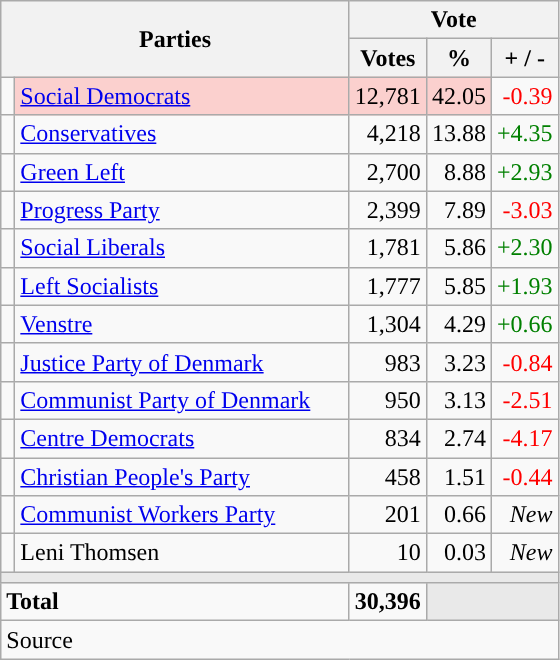<table class="wikitable" style="text-align:right;">
<tr>
<th style="text-align:centre;" rowspan="2" colspan="2" width="225">Parties</th>
<th colspan="3">Vote</th>
</tr>
<tr>
<th width="15">Votes</th>
<th width="15">%</th>
<th width="15">+ / -</th>
</tr>
<tr>
<td width="2" style="color:inherit;background:"></td>
<td bgcolor=#fbd0ce  align="left"><a href='#'>Social Democrats</a></td>
<td bgcolor=#fbd0ce>12,781</td>
<td bgcolor=#fbd0ce>42.05</td>
<td style=color:red;>-0.39</td>
</tr>
<tr>
<td width="2" style="color:inherit;background:"></td>
<td align="left"><a href='#'>Conservatives</a></td>
<td>4,218</td>
<td>13.88</td>
<td style=color:green;>+4.35</td>
</tr>
<tr>
<td width="2" style="color:inherit;background:"></td>
<td align="left"><a href='#'>Green Left</a></td>
<td>2,700</td>
<td>8.88</td>
<td style=color:green;>+2.93</td>
</tr>
<tr>
<td width="2" style="color:inherit;background:"></td>
<td align="left"><a href='#'>Progress Party</a></td>
<td>2,399</td>
<td>7.89</td>
<td style=color:red;>-3.03</td>
</tr>
<tr>
<td width="2" style="color:inherit;background:"></td>
<td align="left"><a href='#'>Social Liberals</a></td>
<td>1,781</td>
<td>5.86</td>
<td style=color:green;>+2.30</td>
</tr>
<tr>
<td width="2" style="color:inherit;background:"></td>
<td align="left"><a href='#'>Left Socialists</a></td>
<td>1,777</td>
<td>5.85</td>
<td style=color:green;>+1.93</td>
</tr>
<tr>
<td width="2" style="color:inherit;background:"></td>
<td align="left"><a href='#'>Venstre</a></td>
<td>1,304</td>
<td>4.29</td>
<td style=color:green;>+0.66</td>
</tr>
<tr>
<td width="2" style="color:inherit;background:"></td>
<td align="left"><a href='#'>Justice Party of Denmark</a></td>
<td>983</td>
<td>3.23</td>
<td style=color:red;>-0.84</td>
</tr>
<tr>
<td width="2" style="color:inherit;background:"></td>
<td align="left"><a href='#'>Communist Party of Denmark</a></td>
<td>950</td>
<td>3.13</td>
<td style=color:red;>-2.51</td>
</tr>
<tr>
<td width="2" style="color:inherit;background:"></td>
<td align="left"><a href='#'>Centre Democrats</a></td>
<td>834</td>
<td>2.74</td>
<td style=color:red;>-4.17</td>
</tr>
<tr>
<td width="2" style="color:inherit;background:"></td>
<td align="left"><a href='#'>Christian People's Party</a></td>
<td>458</td>
<td>1.51</td>
<td style=color:red;>-0.44</td>
</tr>
<tr>
<td width="2" style="color:inherit;background:"></td>
<td align="left"><a href='#'>Communist Workers Party</a></td>
<td>201</td>
<td>0.66</td>
<td><em>New</em></td>
</tr>
<tr>
<td width="2" style="color:inherit;background:"></td>
<td align="left">Leni Thomsen</td>
<td>10</td>
<td>0.03</td>
<td><em>New</em></td>
</tr>
<tr>
<td colspan="7" bgcolor="#E9E9E9"></td>
</tr>
<tr>
<td align="left" colspan="2"><strong>Total</strong></td>
<td><strong>30,396</strong></td>
<td bgcolor="#E9E9E9" colspan="2"></td>
</tr>
<tr>
<td align="left" colspan="6">Source</td>
</tr>
</table>
